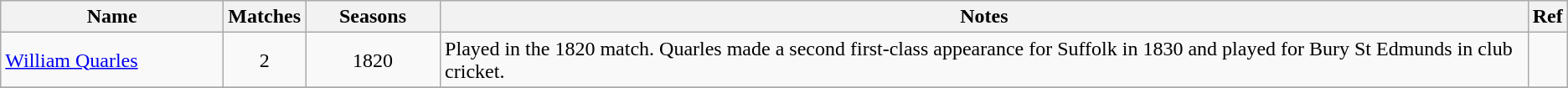<table class="wikitable">
<tr>
<th style="width:170px">Name</th>
<th>Matches</th>
<th style="width: 100px">Seasons</th>
<th>Notes</th>
<th>Ref</th>
</tr>
<tr>
<td><a href='#'>William Quarles</a></td>
<td align=center>2</td>
<td align=center>1820</td>
<td>Played in the 1820 match. Quarles made a second first-class appearance for Suffolk in 1830 and played for Bury St Edmunds in club cricket.</td>
<td></td>
</tr>
<tr>
</tr>
</table>
